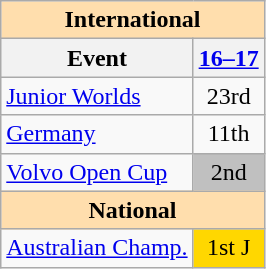<table class="wikitable" style="text-align:center">
<tr>
<th colspan="2" style="background-color: #ffdead; " align="center">International</th>
</tr>
<tr>
<th>Event</th>
<th><a href='#'>16–17</a></th>
</tr>
<tr>
<td align=left><a href='#'>Junior Worlds</a></td>
<td>23rd</td>
</tr>
<tr>
<td align=left> <a href='#'>Germany</a></td>
<td>11th</td>
</tr>
<tr>
<td align=left><a href='#'>Volvo Open Cup</a></td>
<td bgcolor="silver">2nd</td>
</tr>
<tr>
<th colspan="2" style="background-color: #ffdead; " align="center">National</th>
</tr>
<tr>
<td align="left"><a href='#'>Australian Champ.</a></td>
<td bgcolor="gold">1st J</td>
</tr>
</table>
